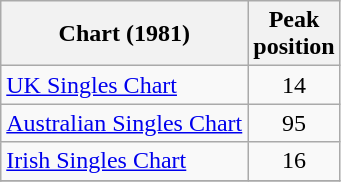<table class="wikitable sortable">
<tr>
<th align="left">Chart (1981)</th>
<th align="center">Peak<br>position</th>
</tr>
<tr>
<td align="left"><a href='#'>UK Singles Chart</a></td>
<td align="center">14</td>
</tr>
<tr>
<td align="left"><a href='#'>Australian Singles Chart</a></td>
<td align="center">95</td>
</tr>
<tr>
<td align="left"><a href='#'>Irish Singles Chart</a></td>
<td align="center">16</td>
</tr>
<tr>
</tr>
</table>
